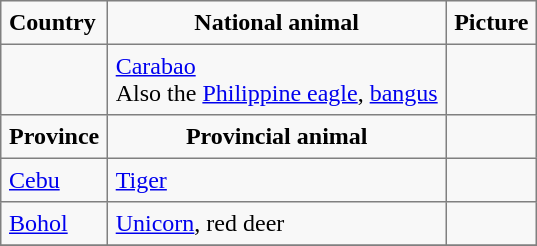<table border=1 cellspacing=0 cellpadding=5 style="border-collapse: collapse; background:#f8f8f8;">
<tr>
<th align=left>Country</th>
<th>National animal</th>
<td><strong>Picture</strong></td>
</tr>
<tr>
<td></td>
<td><a href='#'>Carabao</a><br> Also the <a href='#'>Philippine eagle</a>, <a href='#'>bangus</a></td>
<td></td>
</tr>
<tr>
<th align=left>Province</th>
<th>Provincial animal</th>
</tr>
<tr>
<td><a href='#'>Cebu</a></td>
<td><a href='#'>Tiger</a></td>
<td></td>
</tr>
<tr>
<td><a href='#'>Bohol</a></td>
<td><a href='#'>Unicorn</a>, red deer</td>
<td></td>
</tr>
<tr>
</tr>
</table>
